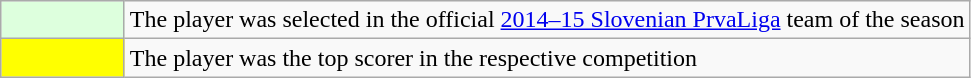<table class="wikitable">
<tr>
<td width="75px" bgcolor="#DDFFDD" align="center"></td>
<td>The player was selected in the official <a href='#'>2014–15 Slovenian PrvaLiga</a> team of the season</td>
</tr>
<tr>
<td width="75px" bgcolor="#FFFF00" align="center"></td>
<td>The player was the top scorer in the respective competition</td>
</tr>
</table>
